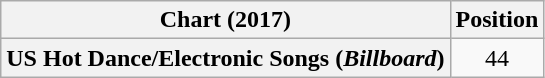<table class="wikitable plainrowheaders sortable" style="text-align:center">
<tr>
<th scope="col">Chart (2017)</th>
<th scope="col">Position</th>
</tr>
<tr>
<th scope="row">US Hot Dance/Electronic Songs (<em>Billboard</em>)</th>
<td>44</td>
</tr>
</table>
